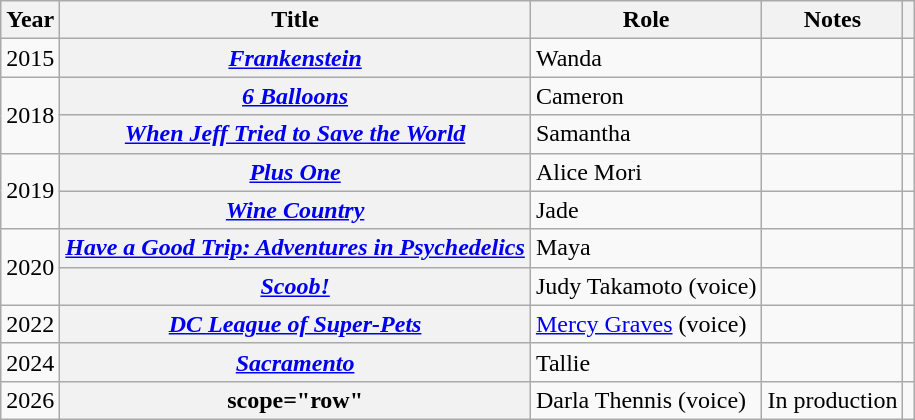<table class="wikitable sortable plainrowheaders">
<tr>
<th scope="col">Year</th>
<th scope="col">Title</th>
<th scope="col">Role</th>
<th scope="col" class="unsortable">Notes</th>
<th scope="col" class="unsortable"></th>
</tr>
<tr>
<td>2015</td>
<th scope="row"><em><a href='#'>Frankenstein</a></em></th>
<td>Wanda</td>
<td></td>
<td style="text-align:center;"></td>
</tr>
<tr>
<td rowspan=2>2018</td>
<th scope="row"><em><a href='#'>6 Balloons</a></em></th>
<td>Cameron</td>
<td></td>
<td style="text-align:center;"></td>
</tr>
<tr>
<th scope="row"><em><a href='#'>When Jeff Tried to Save the World</a></em></th>
<td>Samantha</td>
<td></td>
<td style="text-align:center;"></td>
</tr>
<tr>
<td rowspan=2>2019</td>
<th scope="row"><em><a href='#'>Plus One</a></em></th>
<td>Alice Mori</td>
<td></td>
<td style="text-align:center;"></td>
</tr>
<tr>
<th scope="row"><em><a href='#'>Wine Country</a></em></th>
<td>Jade</td>
<td></td>
<td style="text-align:center;"></td>
</tr>
<tr>
<td rowspan=2>2020</td>
<th scope="row"><em><a href='#'>Have a Good Trip: Adventures in Psychedelics</a></em></th>
<td>Maya</td>
<td></td>
<td style="text-align:center;"></td>
</tr>
<tr>
<th scope="row"><em><a href='#'>Scoob!</a></em></th>
<td>Judy Takamoto (voice)</td>
<td></td>
<td style="text-align:center;"></td>
</tr>
<tr>
<td>2022</td>
<th scope="row"><em><a href='#'>DC League of Super-Pets</a></em></th>
<td><a href='#'>Mercy Graves</a> (voice)</td>
<td></td>
<td style="text-align:center;"></td>
</tr>
<tr>
<td>2024</td>
<th scope="row"><em><a href='#'>Sacramento</a></em></th>
<td>Tallie</td>
<td></td>
<td style="text-align:center;"></td>
</tr>
<tr>
<td>2026</td>
<th>scope="row"</th>
<td>Darla Thennis (voice)</td>
<td>In production</td>
<td style="text-align:center;"></td>
</tr>
</table>
